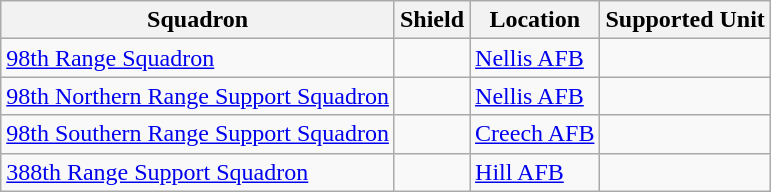<table class="wikitable">
<tr>
<th>Squadron</th>
<th>Shield</th>
<th>Location</th>
<th>Supported Unit</th>
</tr>
<tr>
<td><a href='#'>98th Range Squadron</a></td>
<td></td>
<td><a href='#'>Nellis AFB</a></td>
<td></td>
</tr>
<tr>
<td><a href='#'>98th Northern Range Support Squadron</a></td>
<td></td>
<td><a href='#'>Nellis AFB</a></td>
<td></td>
</tr>
<tr>
<td><a href='#'>98th Southern Range Support Squadron</a></td>
<td></td>
<td><a href='#'>Creech AFB</a></td>
<td></td>
</tr>
<tr>
<td><a href='#'>388th Range Support Squadron</a></td>
<td></td>
<td><a href='#'>Hill AFB</a></td>
<td></td>
</tr>
</table>
